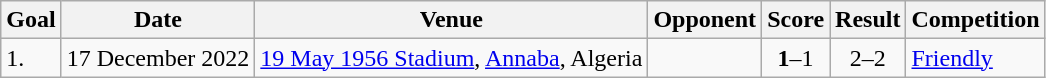<table class="wikitable">
<tr>
<th>Goal</th>
<th>Date</th>
<th>Venue</th>
<th>Opponent</th>
<th>Score</th>
<th>Result</th>
<th>Competition</th>
</tr>
<tr>
<td>1.</td>
<td>17 December 2022</td>
<td><a href='#'>19 May 1956 Stadium</a>, <a href='#'>Annaba</a>, Algeria</td>
<td></td>
<td align=center><strong>1</strong>–1</td>
<td align=center>2–2</td>
<td><a href='#'>Friendly</a></td>
</tr>
</table>
